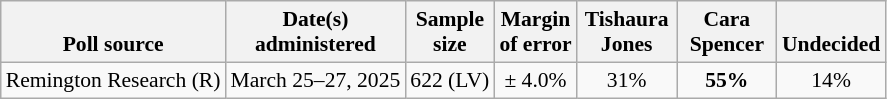<table class="wikitable" style="font-size:90%;text-align:center;">
<tr valign=bottom>
<th>Poll source</th>
<th>Date(s)<br>administered</th>
<th>Sample<br>size</th>
<th>Margin<br>of error</th>
<th style="width:60px;">Tishaura<br>Jones</th>
<th style="width:60px;">Cara<br>Spencer</th>
<th>Undecided</th>
</tr>
<tr>
<td style="text-align:left;">Remington Research (R)</td>
<td>March 25–27, 2025</td>
<td>622 (LV)</td>
<td>± 4.0%</td>
<td>31%</td>
<td><strong>55%</strong></td>
<td>14%</td>
</tr>
</table>
